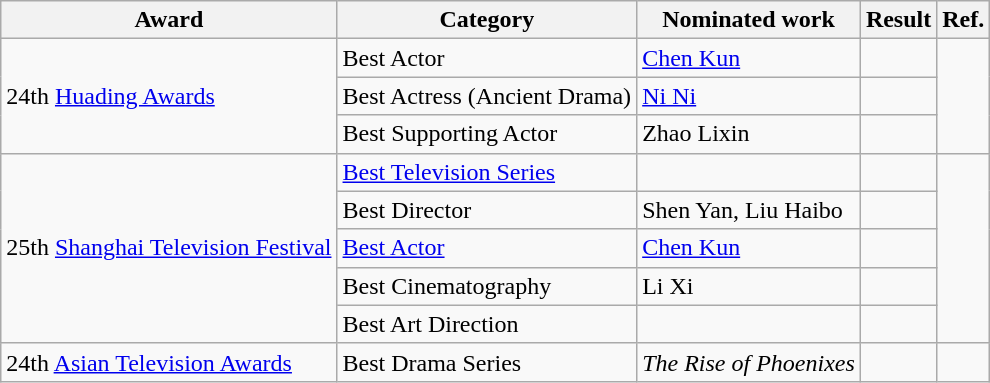<table class="wikitable">
<tr>
<th>Award</th>
<th>Category</th>
<th>Nominated work</th>
<th>Result</th>
<th>Ref.</th>
</tr>
<tr>
<td rowspan=3>24th <a href='#'>Huading Awards</a></td>
<td>Best Actor</td>
<td><a href='#'>Chen Kun</a></td>
<td></td>
<td rowspan=3></td>
</tr>
<tr>
<td>Best Actress (Ancient Drama)</td>
<td><a href='#'>Ni Ni</a></td>
<td></td>
</tr>
<tr>
<td>Best Supporting Actor</td>
<td>Zhao Lixin</td>
<td></td>
</tr>
<tr>
<td rowspan=5>25th <a href='#'>Shanghai Television Festival</a></td>
<td><a href='#'>Best Television Series</a></td>
<td></td>
<td></td>
<td rowspan=5></td>
</tr>
<tr>
<td>Best Director</td>
<td>Shen Yan, Liu Haibo</td>
<td></td>
</tr>
<tr>
<td><a href='#'>Best Actor</a></td>
<td><a href='#'>Chen Kun</a></td>
<td></td>
</tr>
<tr>
<td>Best Cinematography</td>
<td>Li Xi</td>
<td></td>
</tr>
<tr>
<td>Best Art Direction</td>
<td></td>
<td></td>
</tr>
<tr>
<td>24th <a href='#'>Asian Television Awards</a></td>
<td>Best Drama Series</td>
<td><em>The Rise of Phoenixes</em></td>
<td></td>
<td></td>
</tr>
</table>
